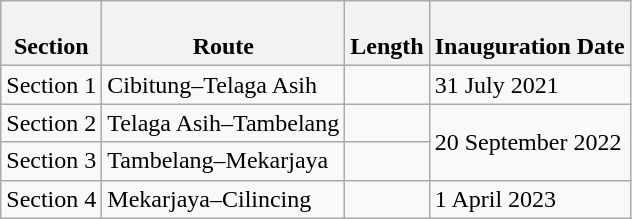<table class="wikitable">
<tr>
<th><br>Section</th>
<th><br>Route</th>
<th><br>Length</th>
<th><br>Inauguration Date</th>
</tr>
<tr>
<td>Section 1</td>
<td>Cibitung–Telaga Asih</td>
<td></td>
<td>31 July 2021</td>
</tr>
<tr>
<td>Section 2</td>
<td>Telaga Asih–Tambelang</td>
<td></td>
<td rowspan="2">20 September 2022</td>
</tr>
<tr>
<td>Section 3</td>
<td>Tambelang–Mekarjaya</td>
<td></td>
</tr>
<tr>
<td>Section 4</td>
<td>Mekarjaya–Cilincing</td>
<td></td>
<td>1 April 2023</td>
</tr>
</table>
